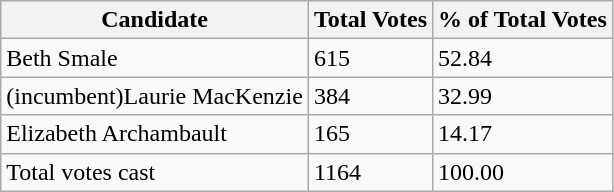<table class="wikitable">
<tr>
<th>Candidate</th>
<th>Total Votes</th>
<th>% of Total Votes</th>
</tr>
<tr>
<td>Beth Smale</td>
<td>615</td>
<td>52.84</td>
</tr>
<tr>
<td>(incumbent)Laurie MacKenzie</td>
<td>384</td>
<td>32.99</td>
</tr>
<tr>
<td>Elizabeth Archambault</td>
<td>165</td>
<td>14.17</td>
</tr>
<tr>
<td>Total votes cast</td>
<td>1164</td>
<td>100.00</td>
</tr>
</table>
